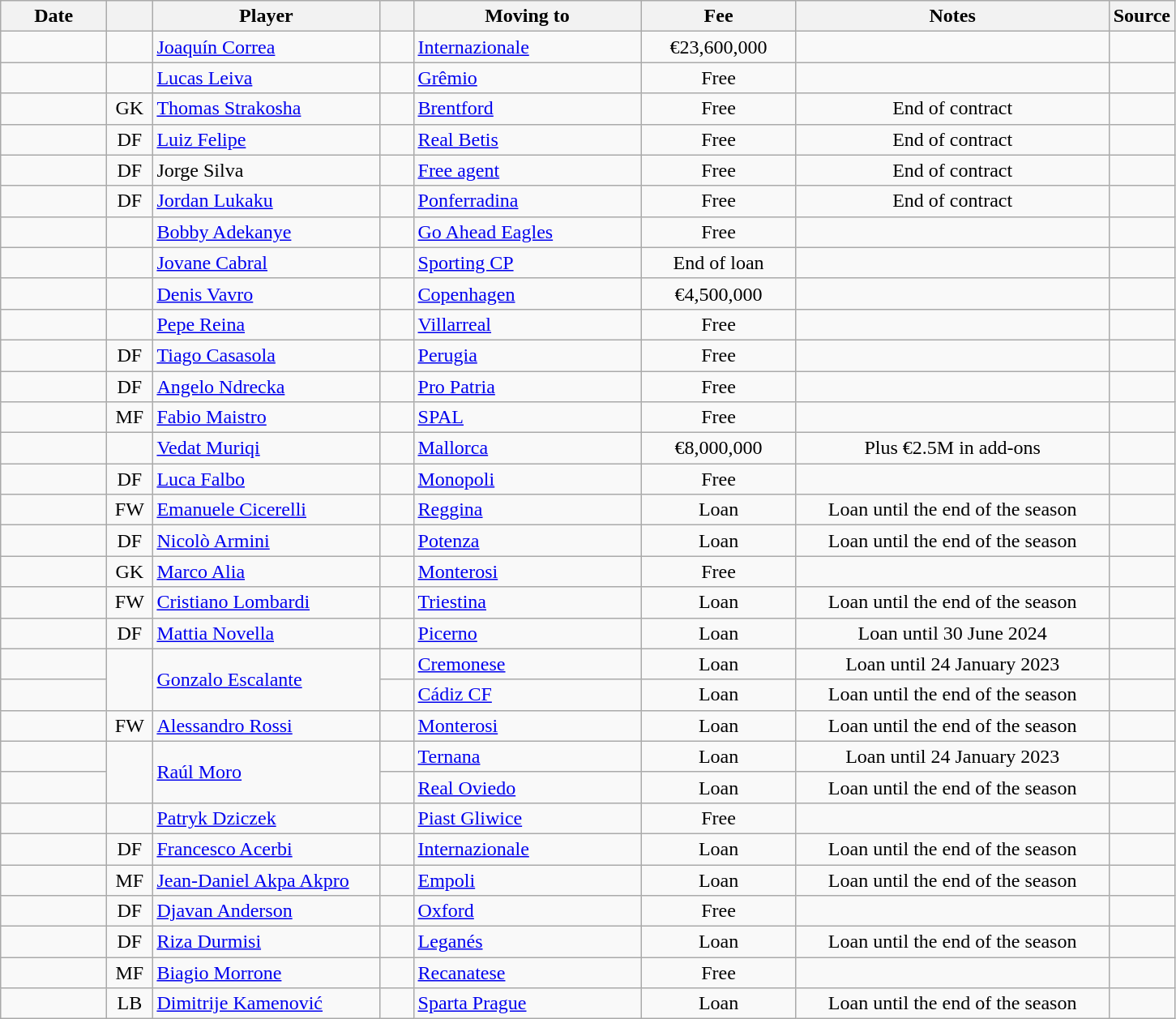<table class="wikitable sortable">
<tr>
<th style="width:80px;">Date</th>
<th style="width:30px;"></th>
<th style="width:180px;">Player</th>
<th style="width:20px;"></th>
<th style="width:180px;">Moving to</th>
<th style="width:120px;" class="unsortable">Fee</th>
<th style="width:250px;" class="unsortable">Notes</th>
<th style="width:20px;">Source</th>
</tr>
<tr>
<td></td>
<td align=center></td>
<td> <a href='#'>Joaquín Correa</a></td>
<td align=center></td>
<td> <a href='#'>Internazionale</a></td>
<td align=center>€23,600,000</td>
<td></td>
<td></td>
</tr>
<tr>
<td></td>
<td align=center></td>
<td> <a href='#'>Lucas Leiva</a></td>
<td align=center></td>
<td> <a href='#'>Grêmio</a></td>
<td align=center>Free</td>
<td></td>
<td></td>
</tr>
<tr>
<td></td>
<td align=center>GK</td>
<td> <a href='#'>Thomas Strakosha</a></td>
<td align=center></td>
<td> <a href='#'>Brentford</a></td>
<td align=center>Free</td>
<td align=center>End of contract</td>
<td></td>
</tr>
<tr>
<td></td>
<td align=center>DF</td>
<td> <a href='#'>Luiz Felipe</a></td>
<td align=center></td>
<td> <a href='#'>Real Betis</a></td>
<td align=center>Free</td>
<td align=center>End of contract</td>
<td></td>
</tr>
<tr>
<td></td>
<td align=center>DF</td>
<td> Jorge Silva</td>
<td align=center></td>
<td><a href='#'>Free agent</a></td>
<td align=center>Free</td>
<td align=center>End of contract</td>
<td></td>
</tr>
<tr>
<td></td>
<td align=center>DF</td>
<td> <a href='#'>Jordan Lukaku</a></td>
<td align=center></td>
<td> <a href='#'>Ponferradina</a></td>
<td align=center>Free</td>
<td align=center>End of contract</td>
<td></td>
</tr>
<tr>
<td></td>
<td align=center></td>
<td> <a href='#'>Bobby Adekanye</a></td>
<td align=center></td>
<td> <a href='#'>Go Ahead Eagles</a></td>
<td align=center>Free</td>
<td align=center></td>
<td></td>
</tr>
<tr>
<td></td>
<td align=center></td>
<td> <a href='#'>Jovane Cabral</a></td>
<td align=center></td>
<td> <a href='#'>Sporting CP</a></td>
<td align=center>End of loan</td>
<td align=center></td>
<td></td>
</tr>
<tr>
<td></td>
<td align=center></td>
<td> <a href='#'>Denis Vavro</a></td>
<td align=center></td>
<td> <a href='#'>Copenhagen</a></td>
<td align=center>€4,500,000</td>
<td align=center></td>
<td></td>
</tr>
<tr>
<td></td>
<td align=center></td>
<td> <a href='#'>Pepe Reina</a></td>
<td align=center></td>
<td> <a href='#'>Villarreal</a></td>
<td align=center>Free</td>
<td align=center></td>
<td></td>
</tr>
<tr>
<td></td>
<td align=center>DF</td>
<td> <a href='#'>Tiago Casasola</a></td>
<td align=center></td>
<td> <a href='#'>Perugia</a></td>
<td align=center>Free</td>
<td align=center></td>
<td></td>
</tr>
<tr>
<td></td>
<td align=center>DF</td>
<td> <a href='#'>Angelo Ndrecka</a></td>
<td align=center></td>
<td> <a href='#'>Pro Patria</a></td>
<td align=center>Free</td>
<td align=center></td>
<td></td>
</tr>
<tr>
<td></td>
<td align=center>MF</td>
<td> <a href='#'>Fabio Maistro</a></td>
<td align=center></td>
<td> <a href='#'>SPAL</a></td>
<td align=center>Free</td>
<td align=center></td>
<td></td>
</tr>
<tr>
<td></td>
<td align=center></td>
<td> <a href='#'>Vedat Muriqi</a></td>
<td align=center></td>
<td> <a href='#'>Mallorca</a></td>
<td align=center>€8,000,000</td>
<td align=center>Plus €2.5M in add-ons</td>
<td></td>
</tr>
<tr>
<td></td>
<td align=center>DF</td>
<td> <a href='#'>Luca Falbo</a></td>
<td align=center></td>
<td> <a href='#'>Monopoli</a></td>
<td align=center>Free</td>
<td align=center></td>
<td></td>
</tr>
<tr>
<td></td>
<td align=center>FW</td>
<td> <a href='#'>Emanuele Cicerelli</a></td>
<td align=center></td>
<td> <a href='#'>Reggina</a></td>
<td align=center>Loan</td>
<td align=center>Loan until the end of the season</td>
<td></td>
</tr>
<tr>
<td></td>
<td align=center>DF</td>
<td> <a href='#'>Nicolò Armini</a></td>
<td align=center></td>
<td> <a href='#'>Potenza</a></td>
<td align=center>Loan</td>
<td align=center>Loan until the end of the season</td>
<td></td>
</tr>
<tr>
<td></td>
<td align=center>GK</td>
<td> <a href='#'>Marco Alia</a></td>
<td align=center></td>
<td> <a href='#'>Monterosi</a></td>
<td align=center>Free</td>
<td align=center></td>
<td></td>
</tr>
<tr>
<td></td>
<td align=center>FW</td>
<td> <a href='#'>Cristiano Lombardi</a></td>
<td align=center></td>
<td> <a href='#'>Triestina</a></td>
<td align=center>Loan</td>
<td align=center>Loan until the end of the season</td>
<td></td>
</tr>
<tr>
<td></td>
<td align=center>DF</td>
<td> <a href='#'>Mattia Novella</a></td>
<td align=center></td>
<td> <a href='#'>Picerno</a></td>
<td align=center>Loan</td>
<td align=center>Loan until 30 June 2024</td>
<td></td>
</tr>
<tr>
<td></td>
<td rowspan=2 align=center></td>
<td rowspan=2> <a href='#'>Gonzalo Escalante</a></td>
<td align=center></td>
<td> <a href='#'>Cremonese</a></td>
<td align=center>Loan</td>
<td align=center>Loan until 24 January 2023</td>
<td></td>
</tr>
<tr>
<td></td>
<td align=center></td>
<td> <a href='#'>Cádiz CF</a></td>
<td align=center>Loan</td>
<td align=center>Loan until the end of the season</td>
<td></td>
</tr>
<tr>
<td></td>
<td align=center>FW</td>
<td> <a href='#'>Alessandro Rossi</a></td>
<td align=center></td>
<td> <a href='#'>Monterosi</a></td>
<td align=center>Loan</td>
<td align=center>Loan until the end of the season</td>
<td></td>
</tr>
<tr>
<td></td>
<td rowspan=2 align=center></td>
<td rowspan=2> <a href='#'>Raúl Moro</a></td>
<td align=center></td>
<td> <a href='#'>Ternana</a></td>
<td align=center>Loan</td>
<td align=center>Loan until 24 January 2023</td>
<td></td>
</tr>
<tr>
<td></td>
<td align=center></td>
<td> <a href='#'>Real Oviedo</a></td>
<td align=center>Loan</td>
<td align=center>Loan until the end of the season</td>
<td></td>
</tr>
<tr>
<td></td>
<td align=center></td>
<td> <a href='#'>Patryk Dziczek</a></td>
<td align=center></td>
<td> <a href='#'>Piast Gliwice</a></td>
<td align=center>Free</td>
<td align=center></td>
<td></td>
</tr>
<tr>
<td></td>
<td align=center>DF</td>
<td> <a href='#'>Francesco Acerbi</a></td>
<td align=center></td>
<td> <a href='#'>Internazionale</a></td>
<td align=center>Loan</td>
<td align=center>Loan until the end of the season</td>
<td></td>
</tr>
<tr>
<td></td>
<td align=center>MF</td>
<td> <a href='#'>Jean-Daniel Akpa Akpro</a></td>
<td align=center></td>
<td> <a href='#'>Empoli</a></td>
<td align=center>Loan</td>
<td align=center>Loan until the end of the season</td>
<td></td>
</tr>
<tr>
<td></td>
<td align=center>DF</td>
<td> <a href='#'>Djavan Anderson</a></td>
<td align=center></td>
<td> <a href='#'>Oxford</a></td>
<td align=center>Free</td>
<td align=center></td>
<td></td>
</tr>
<tr>
<td></td>
<td align=center>DF</td>
<td> <a href='#'>Riza Durmisi</a></td>
<td align=center></td>
<td> <a href='#'>Leganés</a></td>
<td align=center>Loan</td>
<td align=center>Loan until the end of the season</td>
<td></td>
</tr>
<tr>
<td></td>
<td align=center>MF</td>
<td> <a href='#'>Biagio Morrone</a></td>
<td align=center></td>
<td> <a href='#'>Recanatese</a></td>
<td align=center>Free</td>
<td align=center></td>
<td></td>
</tr>
<tr>
<td></td>
<td align=center>LB</td>
<td> <a href='#'>Dimitrije Kamenović</a></td>
<td align=center></td>
<td> <a href='#'>Sparta Prague</a></td>
<td align=center>Loan</td>
<td align=center>Loan until the end of the season</td>
<td></td>
</tr>
</table>
